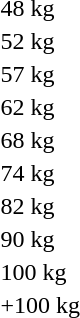<table>
<tr>
<td>48 kg <br> </td>
<td></td>
<td></td>
<td></td>
</tr>
<tr>
<td>52 kg <br> </td>
<td></td>
<td></td>
<td></td>
</tr>
<tr>
<td>57 kg <br> </td>
<td></td>
<td></td>
<td></td>
</tr>
<tr>
<td>62 kg <br> </td>
<td></td>
<td></td>
<td></td>
</tr>
<tr>
<td>68 kg <br> </td>
<td></td>
<td></td>
<td></td>
</tr>
<tr>
<td>74 kg <br> </td>
<td></td>
<td></td>
<td></td>
</tr>
<tr>
<td>82 kg <br> </td>
<td></td>
<td></td>
<td></td>
</tr>
<tr>
<td>90 kg <br> </td>
<td></td>
<td></td>
<td></td>
</tr>
<tr>
<td>100 kg <br> </td>
<td></td>
<td></td>
<td></td>
</tr>
<tr>
<td>+100 kg <br> </td>
<td></td>
<td></td>
<td></td>
</tr>
</table>
